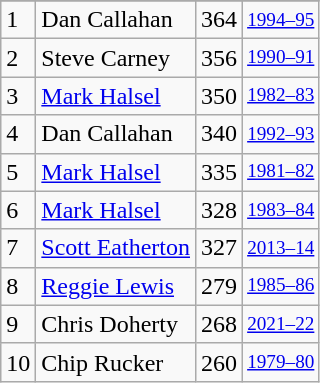<table class="wikitable">
<tr>
</tr>
<tr>
<td>1</td>
<td>Dan Callahan</td>
<td>364</td>
<td style="font-size:80%;"><a href='#'>1994–95</a></td>
</tr>
<tr>
<td>2</td>
<td>Steve Carney</td>
<td>356</td>
<td style="font-size:80%;"><a href='#'>1990–91</a></td>
</tr>
<tr>
<td>3</td>
<td><a href='#'>Mark Halsel</a></td>
<td>350</td>
<td style="font-size:80%;"><a href='#'>1982–83</a></td>
</tr>
<tr>
<td>4</td>
<td>Dan Callahan</td>
<td>340</td>
<td style="font-size:80%;"><a href='#'>1992–93</a></td>
</tr>
<tr>
<td>5</td>
<td><a href='#'>Mark Halsel</a></td>
<td>335</td>
<td style="font-size:80%;"><a href='#'>1981–82</a></td>
</tr>
<tr>
<td>6</td>
<td><a href='#'>Mark Halsel</a></td>
<td>328</td>
<td style="font-size:80%;"><a href='#'>1983–84</a></td>
</tr>
<tr>
<td>7</td>
<td><a href='#'>Scott Eatherton</a></td>
<td>327</td>
<td style="font-size:80%;"><a href='#'>2013–14</a></td>
</tr>
<tr>
<td>8</td>
<td><a href='#'>Reggie Lewis</a></td>
<td>279</td>
<td style="font-size:80%;"><a href='#'>1985–86</a></td>
</tr>
<tr>
<td>9</td>
<td>Chris Doherty</td>
<td>268</td>
<td style="font-size:80%;"><a href='#'>2021–22</a></td>
</tr>
<tr>
<td>10</td>
<td>Chip Rucker</td>
<td>260</td>
<td style="font-size:80%;"><a href='#'>1979–80</a></td>
</tr>
</table>
